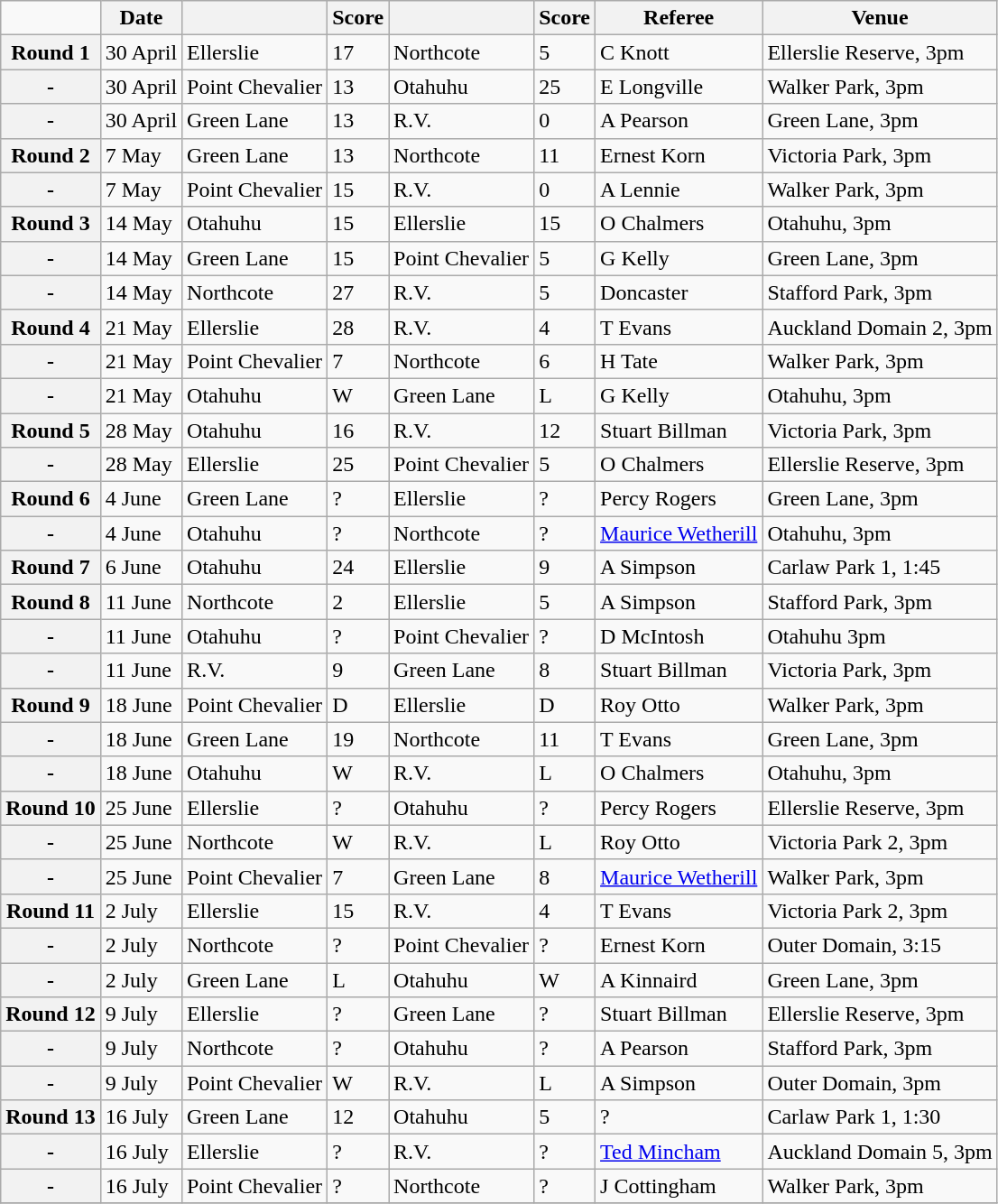<table class="wikitable mw-collapsible">
<tr>
<td></td>
<th scope="col">Date</th>
<th scope="col"></th>
<th scope="col">Score</th>
<th scope="col"></th>
<th scope="col">Score</th>
<th scope="col">Referee</th>
<th scope="col">Venue</th>
</tr>
<tr>
<th scope="row">Round 1</th>
<td>30 April </td>
<td>Ellerslie</td>
<td>17</td>
<td>Northcote</td>
<td>5</td>
<td>C Knott</td>
<td>Ellerslie Reserve, 3pm</td>
</tr>
<tr>
<th scope="row">-</th>
<td>30 April</td>
<td>Point Chevalier</td>
<td>13</td>
<td>Otahuhu</td>
<td>25</td>
<td>E Longville</td>
<td>Walker Park, 3pm</td>
</tr>
<tr>
<th scope="row">-</th>
<td>30 April</td>
<td>Green Lane</td>
<td>13</td>
<td>R.V.</td>
<td>0</td>
<td>A Pearson</td>
<td>Green Lane, 3pm</td>
</tr>
<tr>
<th scope="row">Round 2</th>
<td>7 May </td>
<td>Green Lane</td>
<td>13</td>
<td>Northcote</td>
<td>11</td>
<td>Ernest Korn</td>
<td>Victoria Park, 3pm</td>
</tr>
<tr>
<th scope="row">-</th>
<td>7 May</td>
<td>Point Chevalier</td>
<td>15</td>
<td>R.V.</td>
<td>0</td>
<td>A Lennie</td>
<td>Walker Park, 3pm</td>
</tr>
<tr>
<th scope="row">Round 3</th>
<td>14 May </td>
<td>Otahuhu</td>
<td>15</td>
<td>Ellerslie</td>
<td>15</td>
<td>O Chalmers</td>
<td>Otahuhu, 3pm</td>
</tr>
<tr>
<th scope="row">-</th>
<td>14 May</td>
<td>Green Lane</td>
<td>15</td>
<td>Point Chevalier</td>
<td>5</td>
<td>G Kelly</td>
<td>Green Lane, 3pm</td>
</tr>
<tr>
<th scope="row">-</th>
<td>14 May</td>
<td>Northcote</td>
<td>27</td>
<td>R.V.</td>
<td>5</td>
<td>Doncaster</td>
<td>Stafford Park, 3pm</td>
</tr>
<tr>
<th scope="row">Round 4</th>
<td>21 May </td>
<td>Ellerslie</td>
<td>28</td>
<td>R.V.</td>
<td>4</td>
<td>T Evans</td>
<td>Auckland Domain 2, 3pm</td>
</tr>
<tr>
<th scope="row">-</th>
<td>21 May</td>
<td>Point Chevalier</td>
<td>7</td>
<td>Northcote</td>
<td>6</td>
<td>H Tate</td>
<td>Walker Park, 3pm</td>
</tr>
<tr>
<th scope="row">-</th>
<td>21 May</td>
<td>Otahuhu</td>
<td>W</td>
<td>Green Lane</td>
<td>L</td>
<td>G Kelly</td>
<td>Otahuhu, 3pm</td>
</tr>
<tr>
<th scope="row">Round 5</th>
<td>28 May </td>
<td>Otahuhu</td>
<td>16</td>
<td>R.V.</td>
<td>12</td>
<td>Stuart Billman</td>
<td>Victoria Park, 3pm</td>
</tr>
<tr>
<th scope="row">-</th>
<td>28 May</td>
<td>Ellerslie</td>
<td>25</td>
<td>Point Chevalier</td>
<td>5</td>
<td>O Chalmers</td>
<td>Ellerslie Reserve, 3pm</td>
</tr>
<tr>
<th scope="row">Round 6</th>
<td>4 June</td>
<td>Green Lane</td>
<td>?</td>
<td>Ellerslie</td>
<td>?</td>
<td>Percy Rogers</td>
<td>Green Lane, 3pm</td>
</tr>
<tr>
<th scope="row">-</th>
<td>4 June</td>
<td>Otahuhu</td>
<td>?</td>
<td>Northcote</td>
<td>?</td>
<td><a href='#'>Maurice Wetherill</a></td>
<td>Otahuhu, 3pm</td>
</tr>
<tr>
<th scope="row">Round 7</th>
<td>6 June </td>
<td>Otahuhu</td>
<td>24</td>
<td>Ellerslie</td>
<td>9</td>
<td>A Simpson</td>
<td>Carlaw Park 1, 1:45</td>
</tr>
<tr>
<th scope="row">Round 8</th>
<td>11 June </td>
<td>Northcote</td>
<td>2</td>
<td>Ellerslie</td>
<td>5</td>
<td>A Simpson</td>
<td>Stafford Park, 3pm</td>
</tr>
<tr>
<th scope="row">-</th>
<td>11 June</td>
<td>Otahuhu</td>
<td>?</td>
<td>Point Chevalier</td>
<td>?</td>
<td>D McIntosh</td>
<td>Otahuhu 3pm</td>
</tr>
<tr>
<th scope="row">-</th>
<td>11 June</td>
<td>R.V.</td>
<td>9</td>
<td>Green Lane</td>
<td>8</td>
<td>Stuart Billman</td>
<td>Victoria Park, 3pm</td>
</tr>
<tr>
<th scope="row">Round 9</th>
<td>18 June </td>
<td>Point Chevalier</td>
<td>D</td>
<td>Ellerslie</td>
<td>D</td>
<td>Roy Otto</td>
<td>Walker Park, 3pm</td>
</tr>
<tr>
<th scope="row">-</th>
<td>18 June</td>
<td>Green Lane</td>
<td>19</td>
<td>Northcote</td>
<td>11</td>
<td>T Evans</td>
<td>Green Lane, 3pm</td>
</tr>
<tr>
<th scope="row">-</th>
<td>18 June</td>
<td>Otahuhu</td>
<td>W</td>
<td>R.V.</td>
<td>L</td>
<td>O Chalmers</td>
<td>Otahuhu, 3pm</td>
</tr>
<tr>
<th scope="row">Round 10</th>
<td>25 June </td>
<td>Ellerslie</td>
<td>?</td>
<td>Otahuhu</td>
<td>?</td>
<td>Percy Rogers</td>
<td>Ellerslie Reserve, 3pm</td>
</tr>
<tr>
<th scope="row">-</th>
<td>25 June</td>
<td>Northcote</td>
<td>W</td>
<td>R.V.</td>
<td>L</td>
<td>Roy Otto</td>
<td>Victoria Park 2, 3pm</td>
</tr>
<tr>
<th scope="row">-</th>
<td>25 June</td>
<td>Point Chevalier</td>
<td>7</td>
<td>Green Lane</td>
<td>8</td>
<td><a href='#'>Maurice Wetherill</a></td>
<td>Walker Park, 3pm</td>
</tr>
<tr>
<th scope="row">Round 11</th>
<td>2 July </td>
<td>Ellerslie</td>
<td>15</td>
<td>R.V.</td>
<td>4</td>
<td>T Evans</td>
<td>Victoria Park 2, 3pm</td>
</tr>
<tr>
<th scope="row">-</th>
<td>2 July</td>
<td>Northcote</td>
<td>?</td>
<td>Point Chevalier</td>
<td>?</td>
<td>Ernest Korn</td>
<td>Outer Domain, 3:15</td>
</tr>
<tr>
<th scope="row">-</th>
<td>2 July</td>
<td>Green Lane</td>
<td>L</td>
<td>Otahuhu</td>
<td>W</td>
<td>A Kinnaird</td>
<td>Green Lane, 3pm</td>
</tr>
<tr>
<th scope="row">Round 12</th>
<td>9 July</td>
<td>Ellerslie</td>
<td>?</td>
<td>Green Lane</td>
<td>?</td>
<td>Stuart Billman</td>
<td>Ellerslie Reserve, 3pm</td>
</tr>
<tr>
<th scope="row">-</th>
<td>9 July</td>
<td>Northcote</td>
<td>?</td>
<td>Otahuhu</td>
<td>?</td>
<td>A Pearson</td>
<td>Stafford Park, 3pm</td>
</tr>
<tr>
<th scope="row">-</th>
<td>9 July</td>
<td>Point Chevalier</td>
<td>W</td>
<td>R.V.</td>
<td>L</td>
<td>A Simpson</td>
<td>Outer Domain, 3pm</td>
</tr>
<tr>
<th scope="row">Round 13</th>
<td>16 July </td>
<td>Green Lane</td>
<td>12</td>
<td>Otahuhu</td>
<td>5</td>
<td>?</td>
<td>Carlaw Park 1, 1:30</td>
</tr>
<tr>
<th scope="row">-</th>
<td>16 July</td>
<td>Ellerslie</td>
<td>?</td>
<td>R.V.</td>
<td>?</td>
<td><a href='#'>Ted Mincham</a></td>
<td>Auckland Domain 5, 3pm</td>
</tr>
<tr>
<th scope="row">-</th>
<td>16 July</td>
<td>Point Chevalier</td>
<td>?</td>
<td>Northcote</td>
<td>?</td>
<td>J Cottingham</td>
<td>Walker Park, 3pm</td>
</tr>
<tr>
</tr>
</table>
